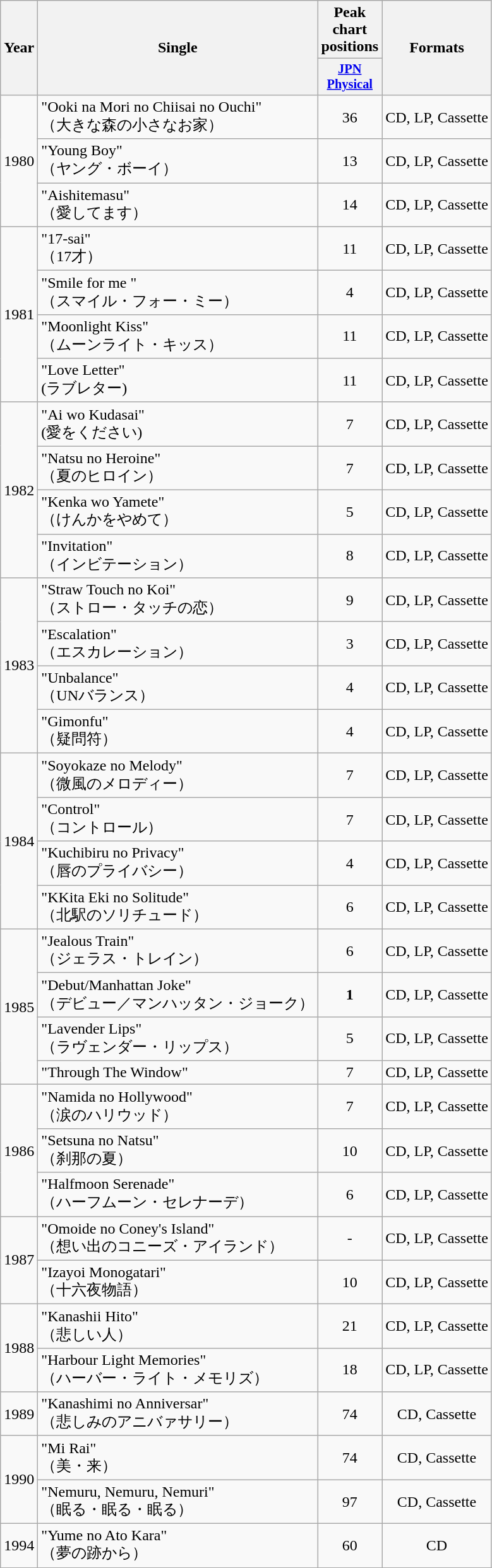<table class="wikitable plainrowheaders" style="text-align:center;">
<tr>
<th scope="col" rowspan="2">Year</th>
<th scope="col" rowspan="2">Single</th>
<th scope="col" rowspan="1">Peak chart positions</th>
<th scope="col" rowspan="2">Formats</th>
</tr>
<tr>
<th scope="col" style="width:2.5em;font-size:85%;"><a href='#'>JPN<br>Physical</a><br></th>
</tr>
<tr>
<td rowspan="3">1980</td>
<td style="text-align:left;">"Ooki na Mori no Chiisai no Ouchi"<br>（大きな森の小さなお家）</td>
<td>36</td>
<td>CD, LP, Cassette</td>
</tr>
<tr>
<td style="text-align:left;">"Young Boy"<br>（ヤング・ボーイ）</td>
<td>13</td>
<td>CD, LP, Cassette</td>
</tr>
<tr>
<td style="text-align:left;">"Aishitemasu"<br>（愛してます）</td>
<td>14</td>
<td>CD, LP, Cassette</td>
</tr>
<tr>
<td rowspan="4">1981</td>
<td style="text-align:left;">"17-sai"<br>（17才）</td>
<td>11</td>
<td>CD, LP, Cassette</td>
</tr>
<tr>
<td style="text-align:left;">"Smile for me "<br>（スマイル・フォー・ミー）</td>
<td>4</td>
<td>CD, LP, Cassette</td>
</tr>
<tr>
<td style="text-align:left;">"Moonlight Kiss"<br>（ムーンライト・キッス）</td>
<td>11</td>
<td>CD, LP, Cassette</td>
</tr>
<tr>
<td style="text-align:left;">"Love Letter"<br> (ラブレター)</td>
<td>11</td>
<td>CD, LP, Cassette</td>
</tr>
<tr>
<td rowspan="4">1982</td>
<td style="text-align:left;">"Ai wo Kudasai"<br> (愛をください)</td>
<td>7</td>
<td>CD, LP, Cassette</td>
</tr>
<tr>
<td style="text-align:left;">"Natsu no Heroine"<br>（夏のヒロイン）</td>
<td>7</td>
<td>CD, LP, Cassette</td>
</tr>
<tr>
<td style="text-align:left;">"Kenka wo Yamete"<br>（けんかをやめて）</td>
<td>5</td>
<td>CD, LP, Cassette</td>
</tr>
<tr>
<td style="text-align:left;">"Invitation"<br>（インビテーション）</td>
<td>8</td>
<td>CD, LP, Cassette</td>
</tr>
<tr>
<td rowspan="4">1983</td>
<td style="text-align:left;">"Straw Touch no Koi"<br>（ストロー・タッチの恋）</td>
<td>9</td>
<td>CD, LP, Cassette</td>
</tr>
<tr>
<td style="text-align:left;">"Escalation"<br>（エスカレーション）</td>
<td>3</td>
<td>CD, LP, Cassette</td>
</tr>
<tr>
<td style="text-align:left;">"Unbalance"<br>（UNバランス）</td>
<td>4</td>
<td>CD, LP, Cassette</td>
</tr>
<tr>
<td style="text-align:left;">"Gimonfu"<br>（疑問符）</td>
<td>4</td>
<td>CD, LP, Cassette</td>
</tr>
<tr>
<td rowspan="4">1984</td>
<td style="text-align:left;">"Soyokaze no Melody"<br>（微風のメロディー）</td>
<td>7</td>
<td>CD, LP, Cassette</td>
</tr>
<tr>
<td style="text-align:left;">"Control"<br>（コントロール）</td>
<td>7</td>
<td>CD, LP, Cassette</td>
</tr>
<tr>
<td style="text-align:left;">"Kuchibiru no Privacy"<br>（唇のプライバシー）</td>
<td>4</td>
<td>CD, LP, Cassette</td>
</tr>
<tr>
<td style="text-align:left;">"KKita Eki no Solitude"<br>（北駅のソリチュード）</td>
<td>6</td>
<td>CD, LP, Cassette</td>
</tr>
<tr>
<td rowspan="4">1985</td>
<td style="text-align:left;">"Jealous Train"<br>（ジェラス・トレイン）</td>
<td>6</td>
<td>CD, LP, Cassette</td>
</tr>
<tr>
<td style="text-align:left;">"Debut/Manhattan Joke"<br>（デビュー／マンハッタン・ジョーク）</td>
<td><strong>1</strong></td>
<td>CD, LP, Cassette</td>
</tr>
<tr>
<td style="text-align:left;">"Lavender Lips"<br>（ラヴェンダー・リップス）</td>
<td>5</td>
<td>CD, LP, Cassette</td>
</tr>
<tr>
<td style="text-align:left;">"Through The Window"<br></td>
<td>7</td>
<td>CD, LP, Cassette</td>
</tr>
<tr>
<td rowspan="3">1986</td>
<td style="text-align:left;">"Namida no Hollywood"<br>（涙のハリウッド）</td>
<td>7</td>
<td>CD, LP, Cassette</td>
</tr>
<tr>
<td style="text-align:left;">"Setsuna no Natsu"<br>（刹那の夏）</td>
<td>10</td>
<td>CD, LP, Cassette</td>
</tr>
<tr>
<td style="text-align:left;">"Halfmoon Serenade"<br>（ハーフムーン・セレナーデ）</td>
<td>6</td>
<td>CD, LP, Cassette</td>
</tr>
<tr>
<td rowspan="2">1987</td>
<td style="text-align:left;">"Omoide no Coney's Island"<br>（想い出のコニーズ・アイランド）</td>
<td>-</td>
<td>CD, LP, Cassette</td>
</tr>
<tr>
<td style="text-align:left;">"Izayoi Monogatari"<br>（十六夜物語）</td>
<td>10</td>
<td>CD, LP, Cassette</td>
</tr>
<tr>
<td rowspan="2">1988</td>
<td style="text-align:left;">"Kanashii Hito"<br>（悲しい人）</td>
<td>21</td>
<td>CD, LP, Cassette</td>
</tr>
<tr>
<td style="text-align:left;">"Harbour Light Memories"<br>（ハーバー・ライト・メモリズ）</td>
<td>18</td>
<td>CD, LP, Cassette</td>
</tr>
<tr>
<td rowspan="1">1989</td>
<td style="text-align:left;">"Kanashimi no Anniversar"<br>（悲しみのアニバァサリー）</td>
<td>74</td>
<td>CD, Cassette</td>
</tr>
<tr>
<td rowspan="2">1990</td>
<td style="text-align:left;">"Mi Rai"<br>（美・来）</td>
<td>74</td>
<td>CD, Cassette</td>
</tr>
<tr>
<td style="text-align:left;">"Nemuru, Nemuru, Nemuri"<br>（眠る・眠る・眠る）</td>
<td>97</td>
<td>CD, Cassette</td>
</tr>
<tr>
<td rowspan="1">1994</td>
<td style="text-align:left;">"Yume no Ato Kara"<br>（夢の跡から）</td>
<td>60</td>
<td>CD</td>
</tr>
<tr>
</tr>
</table>
